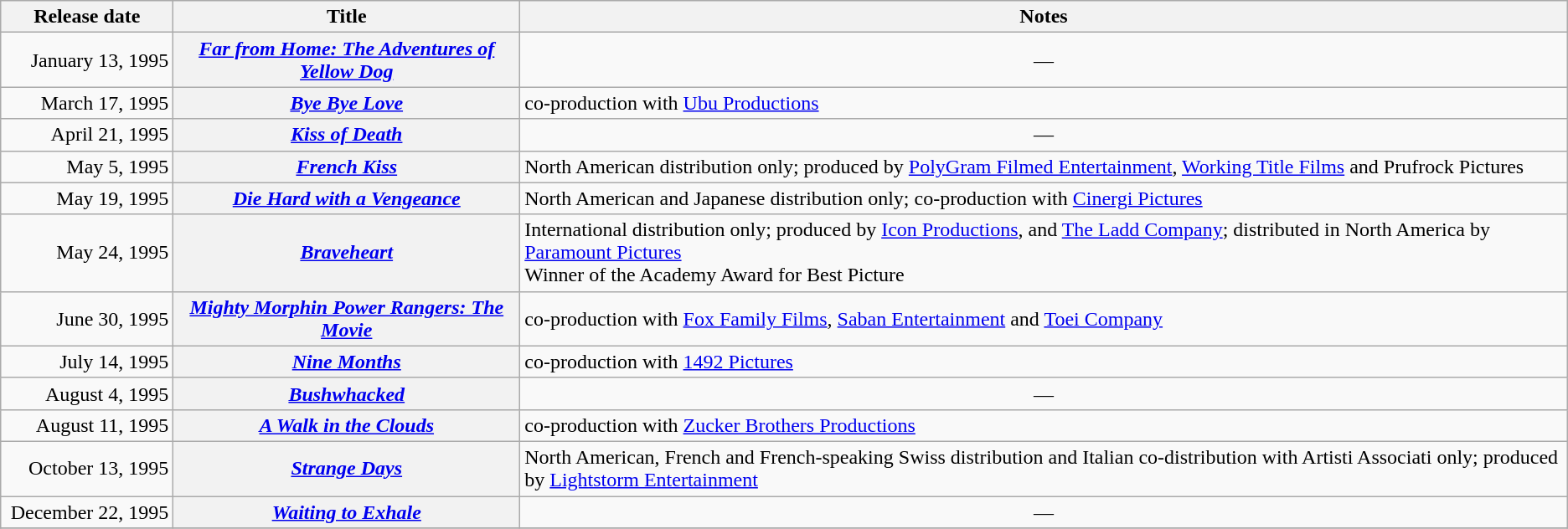<table class="wikitable plainrowheaders sortable">
<tr>
<th scope="col" style="width:130px;">Release date</th>
<th scope="col">Title</th>
<th scope="col" class="unsortable">Notes</th>
</tr>
<tr>
<td style="text-align:right;">January 13, 1995</td>
<th scope="row"><em><a href='#'>Far from Home: The Adventures of Yellow Dog</a></em></th>
<td align="center">—</td>
</tr>
<tr>
<td style="text-align:right;">March 17, 1995</td>
<th scope="row"><em><a href='#'>Bye Bye Love</a></em></th>
<td>co-production with <a href='#'>Ubu Productions</a></td>
</tr>
<tr>
<td style="text-align:right;">April 21, 1995</td>
<th scope="row"><em><a href='#'>Kiss of Death</a></em></th>
<td align="center">—</td>
</tr>
<tr>
<td style="text-align:right;">May 5, 1995</td>
<th scope="row"><em><a href='#'>French Kiss</a></em></th>
<td>North American distribution only; produced by <a href='#'>PolyGram Filmed Entertainment</a>, <a href='#'>Working Title Films</a> and Prufrock Pictures</td>
</tr>
<tr>
<td style="text-align:right;">May 19, 1995</td>
<th scope="row"><em><a href='#'>Die Hard with a Vengeance</a></em></th>
<td>North American and Japanese distribution only; co-production with <a href='#'>Cinergi Pictures</a></td>
</tr>
<tr>
<td style="text-align:right;">May 24, 1995</td>
<th scope="row"><em><a href='#'>Braveheart</a></em></th>
<td>International distribution only; produced by <a href='#'>Icon Productions</a>, and <a href='#'>The Ladd Company</a>; distributed in North America by <a href='#'>Paramount Pictures</a><br>Winner of the Academy Award for Best Picture</td>
</tr>
<tr>
<td style="text-align:right;">June 30, 1995</td>
<th scope="row"><em><a href='#'>Mighty Morphin Power Rangers: The Movie</a></em></th>
<td>co-production with <a href='#'>Fox Family Films</a>, <a href='#'>Saban Entertainment</a> and <a href='#'>Toei Company</a></td>
</tr>
<tr>
<td style="text-align:right;">July 14, 1995</td>
<th scope="row"><em><a href='#'>Nine Months</a></em></th>
<td>co-production with <a href='#'>1492 Pictures</a></td>
</tr>
<tr>
<td style="text-align:right;">August 4, 1995</td>
<th scope="row"><em><a href='#'>Bushwhacked</a></em></th>
<td align="center">—</td>
</tr>
<tr>
<td style="text-align:right;">August 11, 1995</td>
<th scope="row"><em><a href='#'>A Walk in the Clouds</a></em></th>
<td>co-production with <a href='#'>Zucker Brothers Productions</a></td>
</tr>
<tr>
<td style="text-align:right;">October 13, 1995</td>
<th scope="row"><em><a href='#'>Strange Days</a></em></th>
<td>North American, French and French-speaking Swiss distribution and Italian co-distribution with Artisti Associati only; produced by <a href='#'>Lightstorm Entertainment</a></td>
</tr>
<tr>
<td style="text-align:right;">December 22, 1995</td>
<th scope="row"><em><a href='#'>Waiting to Exhale</a></em></th>
<td align="center">—</td>
</tr>
<tr>
</tr>
</table>
